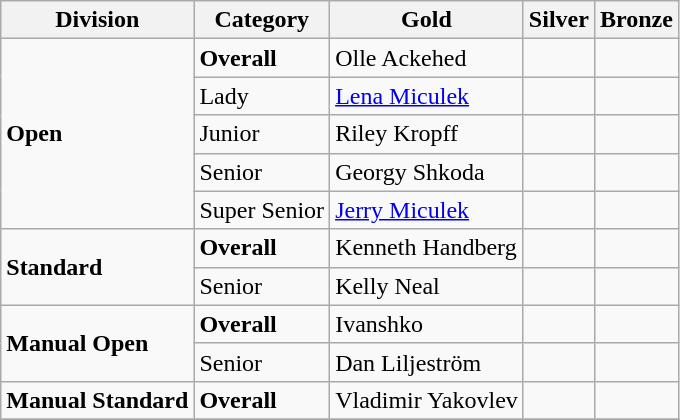<table class="wikitable" style="text-align: left;">
<tr>
<th>Division</th>
<th>Category</th>
<th> Gold</th>
<th> Silver</th>
<th> Bronze</th>
</tr>
<tr>
<td rowspan="5"><strong>Open</strong></td>
<td><strong>Overall</strong></td>
<td> Olle Ackehed</td>
<td></td>
<td></td>
</tr>
<tr>
<td>Lady</td>
<td> <a href='#'>Lena Miculek</a></td>
<td></td>
<td></td>
</tr>
<tr>
<td>Junior</td>
<td> Riley Kropff</td>
<td></td>
<td></td>
</tr>
<tr>
<td>Senior</td>
<td> Georgy Shkoda</td>
<td></td>
<td></td>
</tr>
<tr>
<td>Super Senior</td>
<td> <a href='#'>Jerry Miculek</a></td>
<td></td>
<td></td>
</tr>
<tr>
<td rowspan="2"><strong>Standard</strong></td>
<td><strong>Overall</strong></td>
<td> Kenneth Handberg</td>
<td></td>
<td></td>
</tr>
<tr>
<td>Senior</td>
<td> Kelly Neal</td>
<td></td>
<td></td>
</tr>
<tr>
<td rowspan="2"><strong>Manual Open</strong></td>
<td><strong>Overall</strong></td>
<td> Ivanshko</td>
<td></td>
<td></td>
</tr>
<tr>
<td>Senior</td>
<td> Dan Liljeström</td>
<td></td>
<td></td>
</tr>
<tr>
<td rowspan="1"><strong>Manual Standard</strong></td>
<td><strong>Overall</strong></td>
<td> Vladimir Yakovlev</td>
<td></td>
<td></td>
</tr>
<tr>
</tr>
</table>
